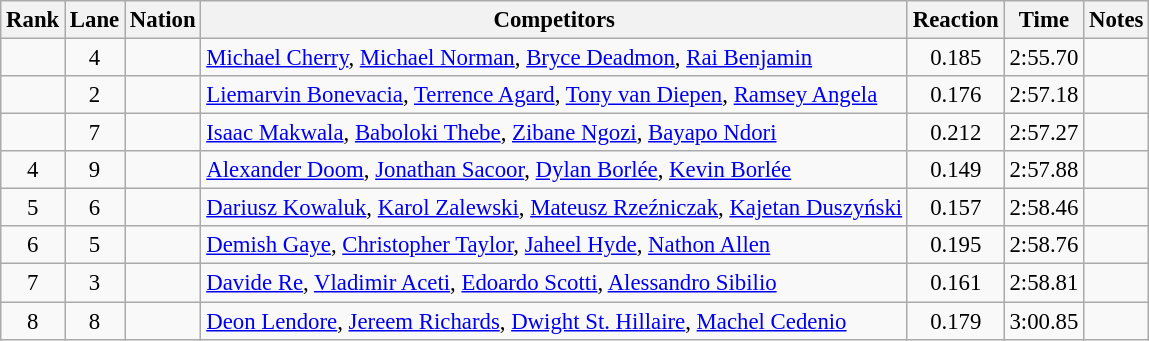<table class="wikitable sortable" style="text-align:center; font-size:95%">
<tr>
<th>Rank</th>
<th>Lane</th>
<th>Nation</th>
<th>Competitors</th>
<th>Reaction</th>
<th>Time</th>
<th>Notes</th>
</tr>
<tr>
<td></td>
<td>4</td>
<td align=left></td>
<td align=left><a href='#'>Michael Cherry</a>, <a href='#'>Michael Norman</a>, <a href='#'>Bryce Deadmon</a>, <a href='#'>Rai Benjamin</a></td>
<td>0.185</td>
<td>2:55.70</td>
<td></td>
</tr>
<tr>
<td></td>
<td>2</td>
<td align=left></td>
<td align=left><a href='#'>Liemarvin Bonevacia</a>, <a href='#'>Terrence Agard</a>, <a href='#'>Tony van Diepen</a>, <a href='#'>Ramsey Angela</a></td>
<td>0.176</td>
<td>2:57.18</td>
<td></td>
</tr>
<tr>
<td></td>
<td>7</td>
<td align=left></td>
<td align=left><a href='#'>Isaac Makwala</a>, <a href='#'>Baboloki Thebe</a>, <a href='#'>Zibane Ngozi</a>, <a href='#'>Bayapo Ndori</a></td>
<td>0.212</td>
<td>2:57.27</td>
<td></td>
</tr>
<tr>
<td>4</td>
<td>9</td>
<td align=left></td>
<td align=left><a href='#'>Alexander Doom</a>, <a href='#'>Jonathan Sacoor</a>, <a href='#'>Dylan Borlée</a>, <a href='#'>Kevin Borlée</a></td>
<td>0.149</td>
<td>2:57.88</td>
<td></td>
</tr>
<tr>
<td>5</td>
<td>6</td>
<td align=left></td>
<td align=left><a href='#'>Dariusz Kowaluk</a>, <a href='#'>Karol Zalewski</a>, <a href='#'>Mateusz Rzeźniczak</a>, <a href='#'>Kajetan Duszyński</a></td>
<td>0.157</td>
<td>2:58.46</td>
<td></td>
</tr>
<tr>
<td>6</td>
<td>5</td>
<td align=left></td>
<td align=left><a href='#'>Demish Gaye</a>, <a href='#'>Christopher Taylor</a>, <a href='#'>Jaheel Hyde</a>, <a href='#'>Nathon Allen</a></td>
<td>0.195</td>
<td>2:58.76</td>
<td></td>
</tr>
<tr>
<td>7</td>
<td>3</td>
<td align=left></td>
<td align=left><a href='#'>Davide Re</a>, <a href='#'>Vladimir Aceti</a>, <a href='#'>Edoardo Scotti</a>, <a href='#'>Alessandro Sibilio</a></td>
<td>0.161</td>
<td>2:58.81</td>
<td></td>
</tr>
<tr>
<td>8</td>
<td>8</td>
<td align=left></td>
<td align=left><a href='#'>Deon Lendore</a>, <a href='#'>Jereem Richards</a>, <a href='#'>Dwight St. Hillaire</a>, <a href='#'>Machel Cedenio</a></td>
<td>0.179</td>
<td>3:00.85</td>
<td></td>
</tr>
</table>
